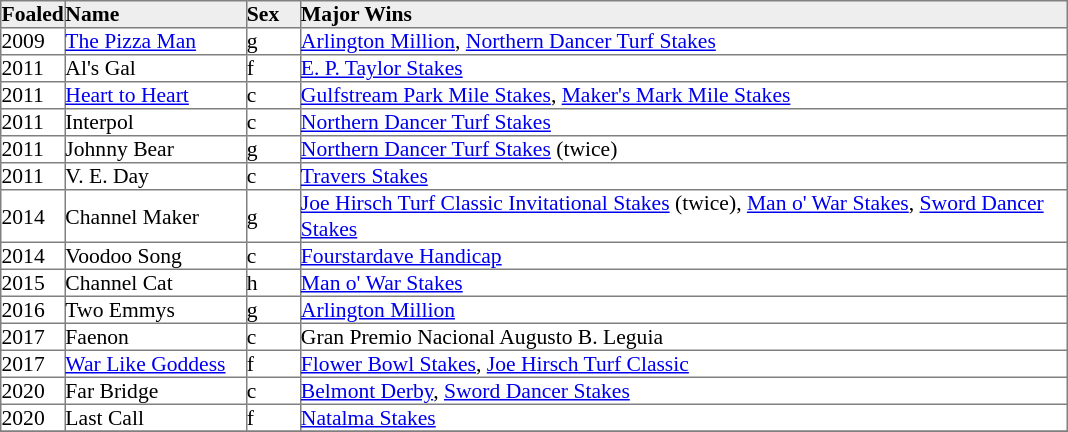<table border="1" cellpadding="0" style="border-collapse: collapse; font-size:90%">
<tr bgcolor="#eeeeee">
<td width="35px"><strong>Foaled</strong></td>
<td width="120px"><strong>Name</strong></td>
<td width="35px"><strong>Sex</strong></td>
<td width="510px"><strong>Major Wins</strong></td>
</tr>
<tr>
<td>2009</td>
<td><a href='#'>The Pizza Man</a></td>
<td>g</td>
<td><a href='#'>Arlington Million</a>, <a href='#'>Northern Dancer Turf Stakes</a></td>
</tr>
<tr>
<td>2011</td>
<td>Al's Gal</td>
<td>f</td>
<td><a href='#'>E. P. Taylor Stakes</a></td>
</tr>
<tr>
<td>2011</td>
<td><a href='#'>Heart to Heart</a></td>
<td>c</td>
<td><a href='#'>Gulfstream Park Mile Stakes</a>, <a href='#'>Maker's Mark Mile Stakes</a></td>
</tr>
<tr>
<td>2011</td>
<td>Interpol</td>
<td>c</td>
<td><a href='#'>Northern Dancer Turf Stakes</a></td>
</tr>
<tr>
<td>2011</td>
<td>Johnny Bear</td>
<td>g</td>
<td><a href='#'>Northern Dancer Turf Stakes</a> (twice)</td>
</tr>
<tr>
<td>2011</td>
<td>V. E. Day</td>
<td>c</td>
<td><a href='#'>Travers Stakes</a></td>
</tr>
<tr>
<td>2014</td>
<td>Channel Maker</td>
<td>g</td>
<td><a href='#'>Joe Hirsch Turf Classic Invitational Stakes</a> (twice), <a href='#'>Man o' War Stakes</a>, <a href='#'>Sword Dancer Stakes</a></td>
</tr>
<tr>
<td>2014</td>
<td>Voodoo Song</td>
<td>c</td>
<td><a href='#'>Fourstardave Handicap</a></td>
</tr>
<tr>
<td>2015</td>
<td>Channel Cat</td>
<td>h</td>
<td><a href='#'>Man o' War Stakes</a></td>
</tr>
<tr>
<td>2016</td>
<td>Two Emmys</td>
<td>g</td>
<td><a href='#'>Arlington Million</a></td>
</tr>
<tr>
<td>2017</td>
<td>Faenon</td>
<td>c</td>
<td>Gran Premio Nacional Augusto B. Leguia</td>
</tr>
<tr>
<td>2017</td>
<td><a href='#'>War Like Goddess</a></td>
<td>f</td>
<td><a href='#'>Flower Bowl Stakes</a>, <a href='#'>Joe Hirsch Turf Classic</a></td>
</tr>
<tr>
<td>2020</td>
<td>Far Bridge</td>
<td>c</td>
<td><a href='#'>Belmont Derby</a>, <a href='#'>Sword Dancer Stakes</a></td>
</tr>
<tr>
<td>2020</td>
<td>Last Call</td>
<td>f</td>
<td><a href='#'>Natalma Stakes</a></td>
</tr>
<tr>
</tr>
</table>
